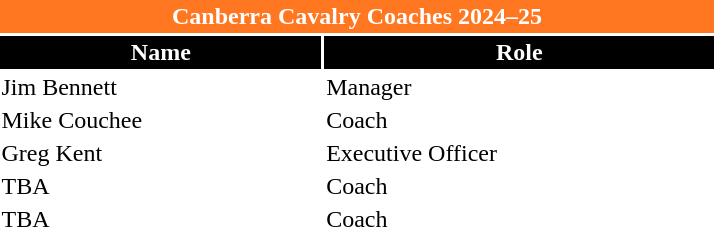<table class="toccolours" style="width:30em">
<tr>
<th colspan="3" style="background:#FF7721;color:white;border:#FF7721 1px solid">Canberra Cavalry Coaches 2024–25</th>
</tr>
<tr>
<th style="background:#000000;color:white;border:#000000 1px solid">Name</th>
<th style="background:#000000;color:white;border:#000000 1px solid">Role</th>
</tr>
<tr>
<td> Jim Bennett</td>
<td>Manager</td>
</tr>
<tr>
<td> Mike Couchee</td>
<td>Coach</td>
</tr>
<tr>
<td> Greg Kent</td>
<td>Executive Officer</td>
</tr>
<tr>
<td>TBA</td>
<td>Coach</td>
</tr>
<tr>
<td>TBA</td>
<td>Coach</td>
</tr>
<tr>
</tr>
</table>
